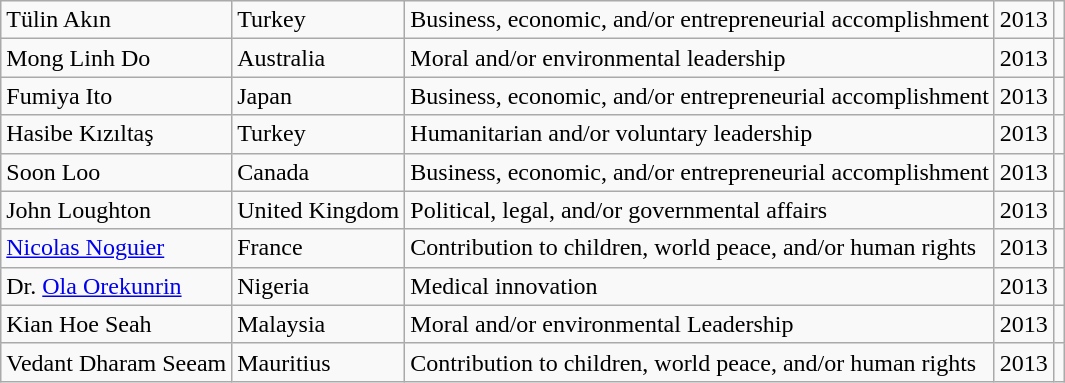<table class="wikitable">
<tr>
<td>Tülin Akın</td>
<td>Turkey</td>
<td>Business, economic, and/or entrepreneurial accomplishment</td>
<td style="text-align:right;">2013</td>
<td></td>
</tr>
<tr>
<td>Mong Linh Do</td>
<td>Australia</td>
<td>Moral and/or environmental leadership</td>
<td style="text-align:right;">2013</td>
<td></td>
</tr>
<tr>
<td>Fumiya Ito</td>
<td>Japan</td>
<td>Business, economic, and/or entrepreneurial accomplishment</td>
<td style="text-align:right;">2013</td>
<td></td>
</tr>
<tr>
<td>Hasibe Kızıltaş</td>
<td>Turkey</td>
<td>Humanitarian and/or voluntary leadership</td>
<td style="text-align:right;">2013</td>
<td></td>
</tr>
<tr>
<td>Soon Loo</td>
<td>Canada</td>
<td>Business, economic, and/or entrepreneurial accomplishment</td>
<td style="text-align:right;">2013</td>
<td></td>
</tr>
<tr>
<td>John Loughton</td>
<td>United Kingdom</td>
<td>Political, legal, and/or governmental affairs</td>
<td style="text-align:right;">2013</td>
<td></td>
</tr>
<tr>
<td><a href='#'>Nicolas Noguier</a></td>
<td>France</td>
<td>Contribution to children, world peace, and/or human rights</td>
<td style="text-align:right;">2013</td>
<td></td>
</tr>
<tr>
<td>Dr. <a href='#'>Ola Orekunrin</a></td>
<td>Nigeria</td>
<td>Medical innovation</td>
<td style="text-align:right;">2013</td>
<td></td>
</tr>
<tr>
<td>Kian Hoe Seah</td>
<td>Malaysia</td>
<td>Moral and/or environmental Leadership</td>
<td style="text-align:right;">2013</td>
<td></td>
</tr>
<tr>
<td>Vedant Dharam Seeam</td>
<td>Mauritius</td>
<td>Contribution to children, world peace, and/or human rights</td>
<td style="text-align:right;">2013</td>
<td></td>
</tr>
</table>
